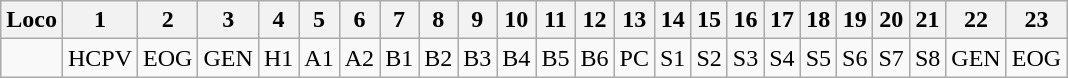<table class="wikitable">
<tr>
<th rowspan="1">Loco</th>
<th rowspan="1">1</th>
<th rowspan="1">2</th>
<th rowspan="1">3</th>
<th rowspan="1">4</th>
<th rowspan="1">5</th>
<th rowspan="1">6</th>
<th rowspan="1">7</th>
<th rowspan="1">8</th>
<th>9</th>
<th>10</th>
<th rowspan="1">11</th>
<th>12</th>
<th rowspan="1">13</th>
<th rowspan="1">14</th>
<th rowspan="1">15</th>
<th rowspan="1">16</th>
<th rowspan="1">17</th>
<th rowspan="1">18</th>
<th rowspan="1">19</th>
<th rowspan="1">20</th>
<th rowspan="1">21</th>
<th rowspan="1">22</th>
<th rowspan="1">23</th>
</tr>
<tr>
<td></td>
<td>HCPV</td>
<td>EOG</td>
<td>GEN</td>
<td>H1</td>
<td>A1</td>
<td>A2</td>
<td>B1</td>
<td>B2</td>
<td>B3</td>
<td>B4</td>
<td>B5</td>
<td>B6</td>
<td>PC</td>
<td>S1</td>
<td>S2</td>
<td>S3</td>
<td>S4</td>
<td>S5</td>
<td>S6</td>
<td>S7</td>
<td>S8</td>
<td>GEN</td>
<td>EOG</td>
</tr>
</table>
